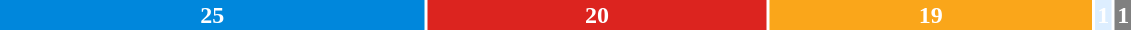<table style="width:60%; text-align:center;">
<tr style="color:white;">
<td style="background:#0087DC; width:37.9%;"><strong>25</strong></td>
<td style="background:#DC241f; width:30.3%;"><strong>20</strong></td>
<td style="background:#FAA61A; width:28.8%;"><strong>19</strong></td>
<td style="background:#DDEEFF; width:1.5%;"><strong>1</strong></td>
<td style="background: grey; width:1.5%;"><strong>1</strong></td>
</tr>
<tr>
<td><span></span></td>
<td><span></span></td>
<td><span></span></td>
<td><span></span></td>
<td><span></span></td>
</tr>
</table>
